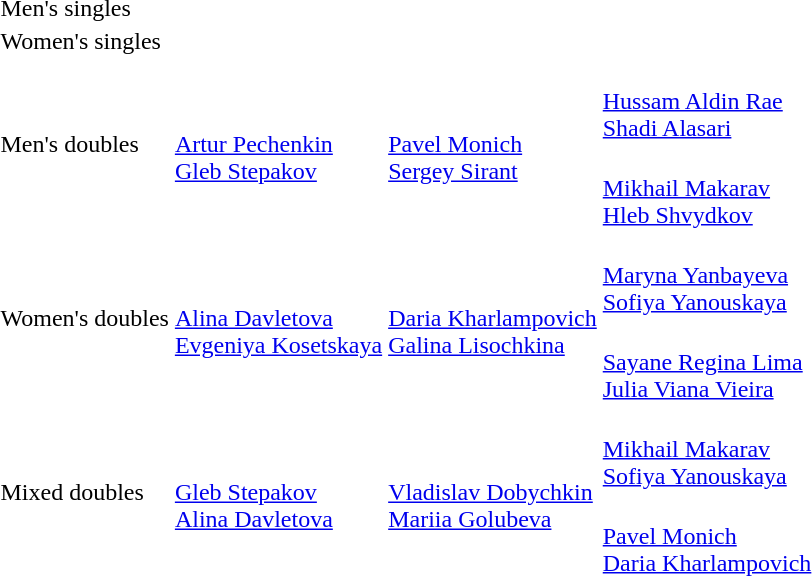<table>
<tr>
<td rowspan="2">Men's singles<br></td>
<td rowspan="2"></td>
<td rowspan="2"></td>
<td></td>
</tr>
<tr>
<td></td>
</tr>
<tr>
<td rowspan="2">Women's singles<br></td>
<td rowspan="2"></td>
<td rowspan="2"></td>
<td></td>
</tr>
<tr>
<td></td>
</tr>
<tr>
<td rowspan="2">Men's doubles<br></td>
<td rowspan="2"><br><a href='#'>Artur Pechenkin</a><br><a href='#'>Gleb Stepakov</a></td>
<td rowspan="2"><br><a href='#'>Pavel Monich</a><br><a href='#'>Sergey Sirant</a></td>
<td><br><a href='#'>Hussam Aldin Rae</a><br><a href='#'>Shadi Alasari</a></td>
</tr>
<tr>
<td><br><a href='#'>Mikhail Makarav</a><br><a href='#'>Hleb Shvydkov</a></td>
</tr>
<tr>
<td rowspan="2">Women's doubles<br></td>
<td rowspan="2"><br><a href='#'>Alina Davletova</a><br><a href='#'>Evgeniya Kosetskaya</a></td>
<td rowspan="2"><br><a href='#'>Daria Kharlampovich</a><br><a href='#'>Galina Lisochkina</a></td>
<td><br><a href='#'>Maryna Yanbayeva</a><br><a href='#'>Sofiya Yanouskaya</a></td>
</tr>
<tr>
<td><br><a href='#'>Sayane Regina Lima</a><br><a href='#'>Julia Viana Vieira</a></td>
</tr>
<tr>
<td rowspan="2">Mixed doubles<br></td>
<td rowspan="2"><br><a href='#'>Gleb Stepakov</a><br><a href='#'>Alina Davletova</a></td>
<td rowspan="2"><br><a href='#'>Vladislav Dobychkin</a><br><a href='#'>Mariia Golubeva</a></td>
<td><br><a href='#'>Mikhail Makarav</a><br><a href='#'>Sofiya Yanouskaya</a></td>
</tr>
<tr>
<td><br><a href='#'>Pavel Monich</a><br><a href='#'>Daria Kharlampovich</a></td>
</tr>
</table>
